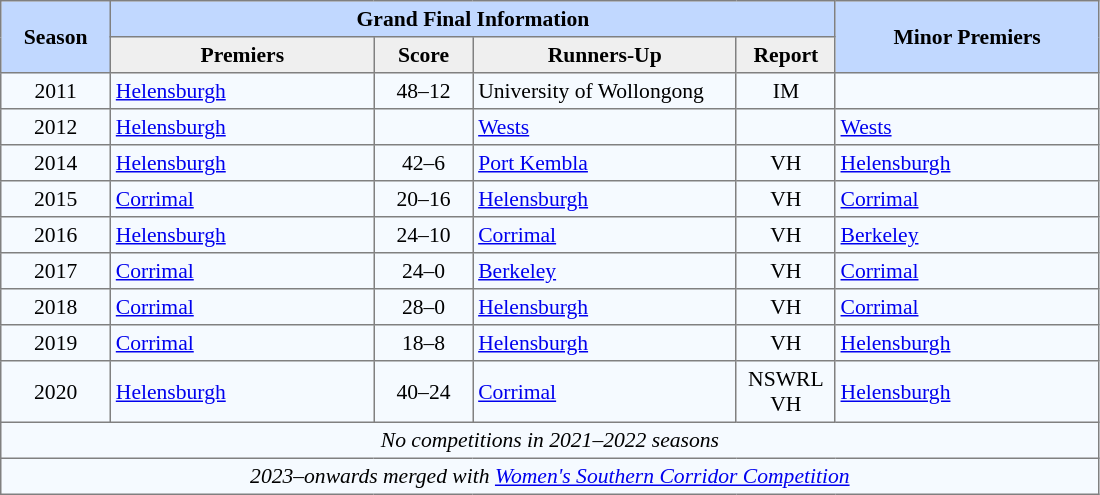<table border=1 style="border-collapse:collapse; font-size:90%;" cellpadding=3 cellspacing=0 width=58%>
<tr bgcolor=#C1D8FF>
<th rowspan=2 width=10%>Season</th>
<th rowspan=1 colspan=4>Grand Final Information</th>
<th rowspan=2 width=24%>Minor Premiers</th>
</tr>
<tr bgcolor=#EFEFEF>
<th rowspan=1 width=24%>Premiers</th>
<th rowspan=1 width=9%>Score</th>
<th rowspan=1 width=24%>Runners-Up</th>
<th rowspan=1 width=9%>Report</th>
</tr>
<tr bgcolor=#F5FAFF>
<td align=center>2011</td>
<td> <a href='#'>Helensburgh</a></td>
<td align=center>48–12</td>
<td> University of Wollongong</td>
<td align=center>IM</td>
<td></td>
</tr>
<tr bgcolor=#F5FAFF>
<td align=center>2012</td>
<td> <a href='#'>Helensburgh</a></td>
<td align=center></td>
<td> <a href='#'>Wests</a></td>
<td align=center></td>
<td> <a href='#'>Wests</a></td>
</tr>
<tr bgcolor=#F5FAFF>
<td align=center>2014</td>
<td> <a href='#'>Helensburgh</a></td>
<td align=center>42–6</td>
<td> <a href='#'>Port Kembla</a></td>
<td align=center>VH</td>
<td> <a href='#'>Helensburgh</a></td>
</tr>
<tr bgcolor=#F5FAFF>
<td align=center>2015</td>
<td> <a href='#'>Corrimal</a></td>
<td align=center>20–16</td>
<td> <a href='#'>Helensburgh</a></td>
<td align=center>VH</td>
<td> <a href='#'>Corrimal</a></td>
</tr>
<tr bgcolor=#F5FAFF>
<td align=center>2016</td>
<td> <a href='#'>Helensburgh</a></td>
<td align=center>24–10</td>
<td> <a href='#'>Corrimal</a></td>
<td align=center>VH</td>
<td> <a href='#'>Berkeley</a></td>
</tr>
<tr bgcolor=#F5FAFF>
<td align=center>2017</td>
<td> <a href='#'>Corrimal</a></td>
<td align=center>24–0</td>
<td> <a href='#'>Berkeley</a></td>
<td align=center>VH</td>
<td> <a href='#'>Corrimal</a></td>
</tr>
<tr bgcolor=#F5FAFF>
<td align=center>2018</td>
<td> <a href='#'>Corrimal</a></td>
<td align=center>28–0</td>
<td> <a href='#'>Helensburgh</a></td>
<td align=center>VH</td>
<td> <a href='#'>Corrimal</a></td>
</tr>
<tr bgcolor=#F5FAFF>
<td align=center>2019</td>
<td> <a href='#'>Corrimal</a></td>
<td align=center>18–8</td>
<td> <a href='#'>Helensburgh</a></td>
<td align=center>VH</td>
<td> <a href='#'>Helensburgh</a></td>
</tr>
<tr bgcolor=#F5FAFF>
<td align=center>2020</td>
<td> <a href='#'>Helensburgh</a></td>
<td align=center>40–24</td>
<td> <a href='#'>Corrimal</a></td>
<td align=center>NSWRL VH</td>
<td> <a href='#'>Helensburgh</a></td>
</tr>
<tr bgcolor=#F5FAFF>
<td align=center colspan=6><em>No competitions in 2021–2022 seasons</em></td>
</tr>
<tr bgcolor=#F5FAFF>
<td align=center colspan=6><em>2023–onwards merged with <a href='#'>Women's Southern Corridor Competition</a></em></td>
</tr>
</table>
